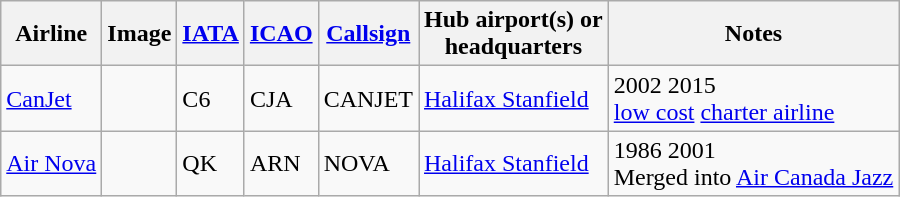<table class="wikitable sortable" style="border: 0; cellpadding: 2; cellspacing: 3;">
<tr style="vertical-align:middle;">
<th>Airline</th>
<th>Image</th>
<th><a href='#'>IATA</a></th>
<th><a href='#'>ICAO</a></th>
<th><a href='#'>Callsign</a></th>
<th>Hub airport(s) or<br>headquarters</th>
<th class="unsortable">Notes</th>
</tr>
<tr>
<td><a href='#'>CanJet</a></td>
<td></td>
<td>C6</td>
<td>CJA</td>
<td>CANJET</td>
<td><a href='#'>Halifax Stanfield</a></td>
<td>2002  2015<br><a href='#'>low cost</a> <a href='#'>charter airline</a></td>
</tr>
<tr>
<td><a href='#'>Air Nova</a></td>
<td></td>
<td>QK</td>
<td>ARN</td>
<td>NOVA</td>
<td><a href='#'>Halifax Stanfield</a></td>
<td>1986  2001<br>Merged into <a href='#'>Air Canada Jazz</a></td>
</tr>
</table>
